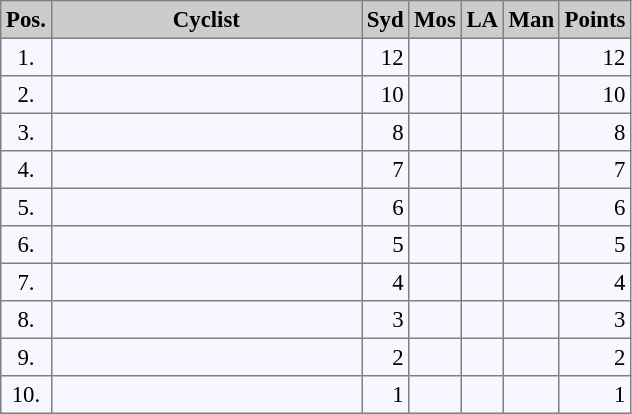<table bgcolor="#f7f8ff" cellpadding="3" cellspacing="0" border="1" style="font-size: 95%; border: gray solid 1px; border-collapse: collapse;">
<tr bgcolor="#CCCCCC">
<td align="center" width="10"><strong>Pos.</strong></td>
<td align="center" width="200"><strong>Cyclist</strong></td>
<td align="center" width="20"><strong>Syd</strong></td>
<td align="center" width="20"><strong>Mos</strong></td>
<td align="center" width="20"><strong>LA</strong></td>
<td align="center" width="20"><strong>Man</strong></td>
<td align="center" width="20"><strong>Points</strong></td>
</tr>
<tr align="left">
<td align="center">1.</td>
<td></td>
<td align="right">12</td>
<td align="right"></td>
<td align="right"></td>
<td align="right"></td>
<td align="right">12</td>
</tr>
<tr align="left">
<td align="center">2.</td>
<td></td>
<td align="right">10</td>
<td align="right"></td>
<td align="right"></td>
<td align="right"></td>
<td align="right">10</td>
</tr>
<tr align="left">
<td align="center">3.</td>
<td></td>
<td align="right">8</td>
<td align="right"></td>
<td align="right"></td>
<td align="right"></td>
<td align="right">8</td>
</tr>
<tr align="left">
<td align="center">4.</td>
<td></td>
<td align="right">7</td>
<td align="right"></td>
<td align="right"></td>
<td align="right"></td>
<td align="right">7</td>
</tr>
<tr align="left">
<td align="center">5.</td>
<td></td>
<td align="right">6</td>
<td align="right"></td>
<td align="right"></td>
<td align="right"></td>
<td align="right">6</td>
</tr>
<tr align="left">
<td align="center">6.</td>
<td></td>
<td align="right">5</td>
<td align="right"></td>
<td align="right"></td>
<td align="right"></td>
<td align="right">5</td>
</tr>
<tr align="left">
<td align="center">7.</td>
<td></td>
<td align="right">4</td>
<td align="right"></td>
<td align="right"></td>
<td align="right"></td>
<td align="right">4</td>
</tr>
<tr align="left">
<td align="center">8.</td>
<td></td>
<td align="right">3</td>
<td align="right"></td>
<td align="right"></td>
<td align="right"></td>
<td align="right">3</td>
</tr>
<tr align="left">
<td align="center">9.</td>
<td></td>
<td align="right">2</td>
<td align="right"></td>
<td align="right"></td>
<td align="right"></td>
<td align="right">2</td>
</tr>
<tr align="left">
<td align="center">10.</td>
<td></td>
<td align="right">1</td>
<td align="right"></td>
<td align="right"></td>
<td align="right"></td>
<td align="right">1</td>
</tr>
</table>
